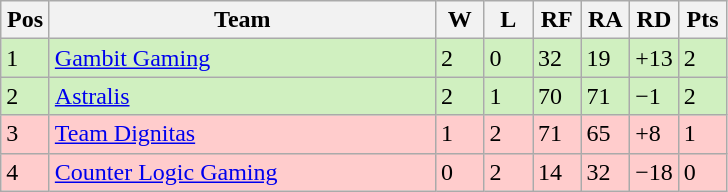<table class="wikitable">
<tr>
<th width="25px">Pos</th>
<th width="250px">Team</th>
<th width="25px">W</th>
<th width="25px">L</th>
<th width="25px">RF</th>
<th width="25px">RA</th>
<th width="25px">RD</th>
<th width="25px">Pts</th>
</tr>
<tr style="background: #D0F0C0;">
<td>1</td>
<td><a href='#'>Gambit Gaming</a></td>
<td>2</td>
<td>0</td>
<td>32</td>
<td>19</td>
<td>+13</td>
<td>2</td>
</tr>
<tr style="background: #D0F0C0;">
<td>2</td>
<td><a href='#'>Astralis</a></td>
<td>2</td>
<td>1</td>
<td>70</td>
<td>71</td>
<td>−1</td>
<td>2</td>
</tr>
<tr style="background: #FFCCCC;">
<td>3</td>
<td><a href='#'>Team Dignitas</a></td>
<td>1</td>
<td>2</td>
<td>71</td>
<td>65</td>
<td>+8</td>
<td>1</td>
</tr>
<tr style="background: #FFCCCC;">
<td>4</td>
<td><a href='#'>Counter Logic Gaming</a></td>
<td>0</td>
<td>2</td>
<td>14</td>
<td>32</td>
<td>−18</td>
<td>0</td>
</tr>
</table>
